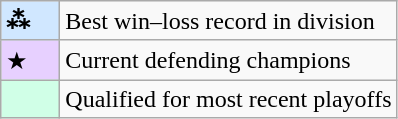<table class="wikitable">
<tr>
<td style="background:#D0E7FF; width:2em"><strong>⁂</strong></td>
<td>Best win–loss record in division</td>
</tr>
<tr>
<td style="background:#E7D0FF; width:2em">★</td>
<td>Current defending champions </td>
</tr>
<tr>
<td style="background:#D0FFE7; width:2em"></td>
<td>Qualified for most recent playoffs </td>
</tr>
</table>
